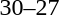<table style="text-align:center">
<tr>
<th width=200></th>
<th width=100></th>
<th width=200></th>
</tr>
<tr>
<td align=right><strong></strong></td>
<td>30–27</td>
<td align=left></td>
</tr>
</table>
